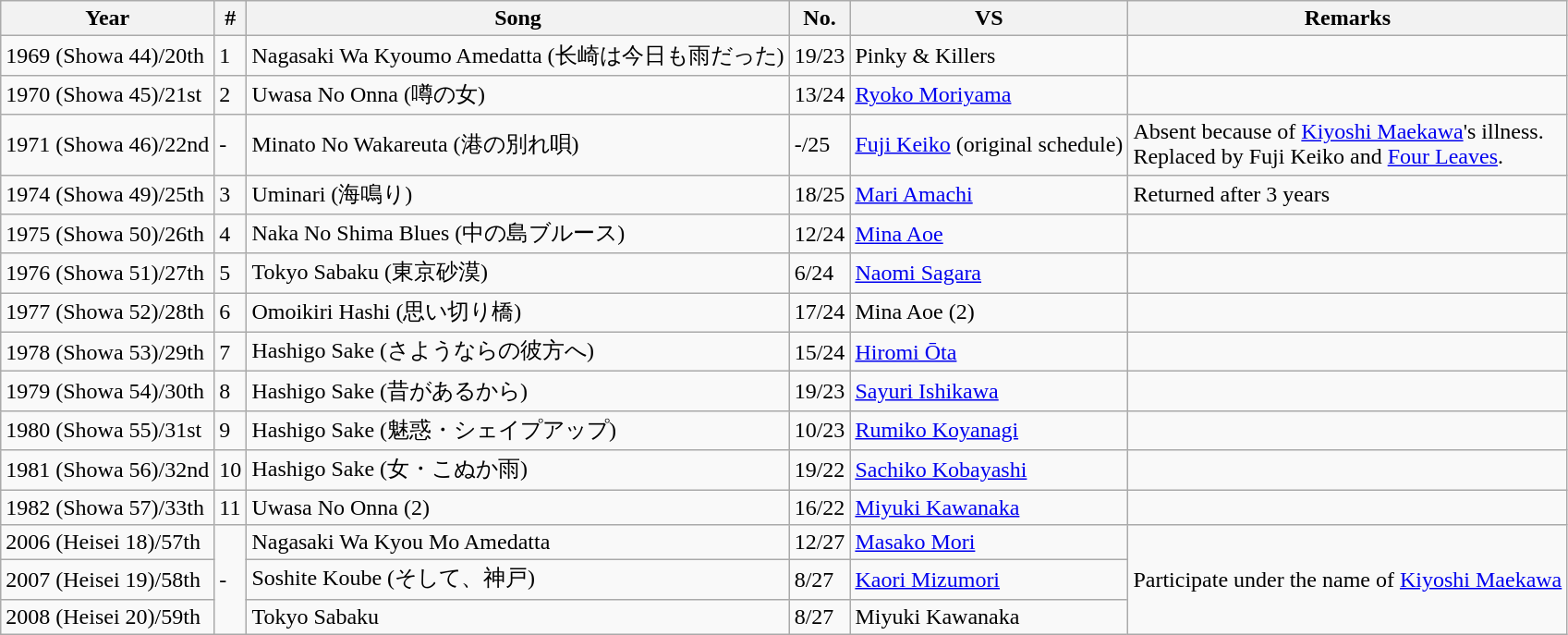<table class="wikitable">
<tr>
<th>Year</th>
<th>#</th>
<th>Song</th>
<th>No.</th>
<th>VS</th>
<th>Remarks</th>
</tr>
<tr>
<td>1969 (Showa 44)/20th</td>
<td>1</td>
<td>Nagasaki Wa Kyoumo Amedatta (长崎は今日も雨だった)</td>
<td>19/23</td>
<td>Pinky & Killers</td>
<td></td>
</tr>
<tr>
<td>1970 (Showa 45)/21st</td>
<td>2</td>
<td>Uwasa No Onna (噂の女)</td>
<td>13/24</td>
<td><a href='#'>Ryoko Moriyama</a></td>
<td></td>
</tr>
<tr>
<td>1971 (Showa 46)/22nd</td>
<td>-</td>
<td>Minato No Wakareuta (港の別れ唄)</td>
<td>-/25</td>
<td><a href='#'>Fuji Keiko</a> (original schedule)</td>
<td>Absent because of <a href='#'>Kiyoshi Maekawa</a>'s illness.<br>Replaced by Fuji Keiko and <a href='#'>Four Leaves</a>.</td>
</tr>
<tr>
<td>1974 (Showa 49)/25th</td>
<td>3</td>
<td>Uminari (海鳴り)</td>
<td>18/25</td>
<td><a href='#'>Mari Amachi</a></td>
<td>Returned after 3 years</td>
</tr>
<tr>
<td>1975 (Showa 50)/26th</td>
<td>4</td>
<td>Naka No Shima Blues (中の島ブルース)</td>
<td>12/24</td>
<td><a href='#'>Mina Aoe</a></td>
<td></td>
</tr>
<tr>
<td>1976 (Showa 51)/27th</td>
<td>5</td>
<td>Tokyo Sabaku (東京砂漠)</td>
<td>6/24</td>
<td><a href='#'>Naomi Sagara</a></td>
<td></td>
</tr>
<tr>
<td>1977 (Showa 52)/28th</td>
<td>6</td>
<td>Omoikiri Hashi (思い切り橋)</td>
<td>17/24</td>
<td>Mina Aoe (2)</td>
<td></td>
</tr>
<tr>
<td>1978 (Showa 53)/29th</td>
<td>7</td>
<td>Hashigo Sake (さようならの彼方へ)</td>
<td>15/24</td>
<td><a href='#'>Hiromi Ōta</a></td>
<td></td>
</tr>
<tr>
<td>1979 (Showa 54)/30th</td>
<td>8</td>
<td>Hashigo Sake (昔があるから)</td>
<td>19/23</td>
<td><a href='#'>Sayuri Ishikawa</a></td>
<td></td>
</tr>
<tr>
<td>1980 (Showa 55)/31st</td>
<td>9</td>
<td>Hashigo Sake (魅惑・シェイプアップ)</td>
<td>10/23</td>
<td><a href='#'>Rumiko Koyanagi</a></td>
<td></td>
</tr>
<tr>
<td>1981 (Showa 56)/32nd</td>
<td>10</td>
<td>Hashigo Sake (女・こぬか雨)</td>
<td>19/22</td>
<td><a href='#'>Sachiko Kobayashi</a></td>
<td></td>
</tr>
<tr>
<td>1982 (Showa 57)/33th</td>
<td>11</td>
<td>Uwasa No Onna (2)</td>
<td>16/22</td>
<td><a href='#'>Miyuki Kawanaka</a></td>
<td></td>
</tr>
<tr>
<td>2006 (Heisei 18)/57th</td>
<td rowspan=3>-</td>
<td>Nagasaki Wa Kyou Mo Amedatta</td>
<td>12/27</td>
<td><a href='#'>Masako Mori</a></td>
<td rowspan=3>Participate under the name of <a href='#'>Kiyoshi Maekawa</a></td>
</tr>
<tr>
<td>2007 (Heisei 19)/58th</td>
<td>Soshite Koube (そして、神戸)</td>
<td>8/27</td>
<td><a href='#'>Kaori Mizumori</a></td>
</tr>
<tr>
<td>2008 (Heisei 20)/59th</td>
<td>Tokyo Sabaku</td>
<td>8/27</td>
<td>Miyuki Kawanaka</td>
</tr>
</table>
